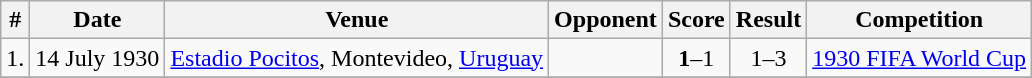<table class="wikitable sortable" style="font-size:100%">
<tr>
<th>#</th>
<th>Date</th>
<th>Venue</th>
<th>Opponent</th>
<th>Score</th>
<th>Result</th>
<th>Competition</th>
</tr>
<tr>
<td align=center>1.</td>
<td>14 July 1930</td>
<td><a href='#'>Estadio Pocitos</a>, Montevideo, <a href='#'>Uruguay</a></td>
<td></td>
<td align=center><strong>1</strong>–1</td>
<td align=center>1–3</td>
<td><a href='#'>1930 FIFA World Cup</a></td>
</tr>
<tr>
</tr>
</table>
